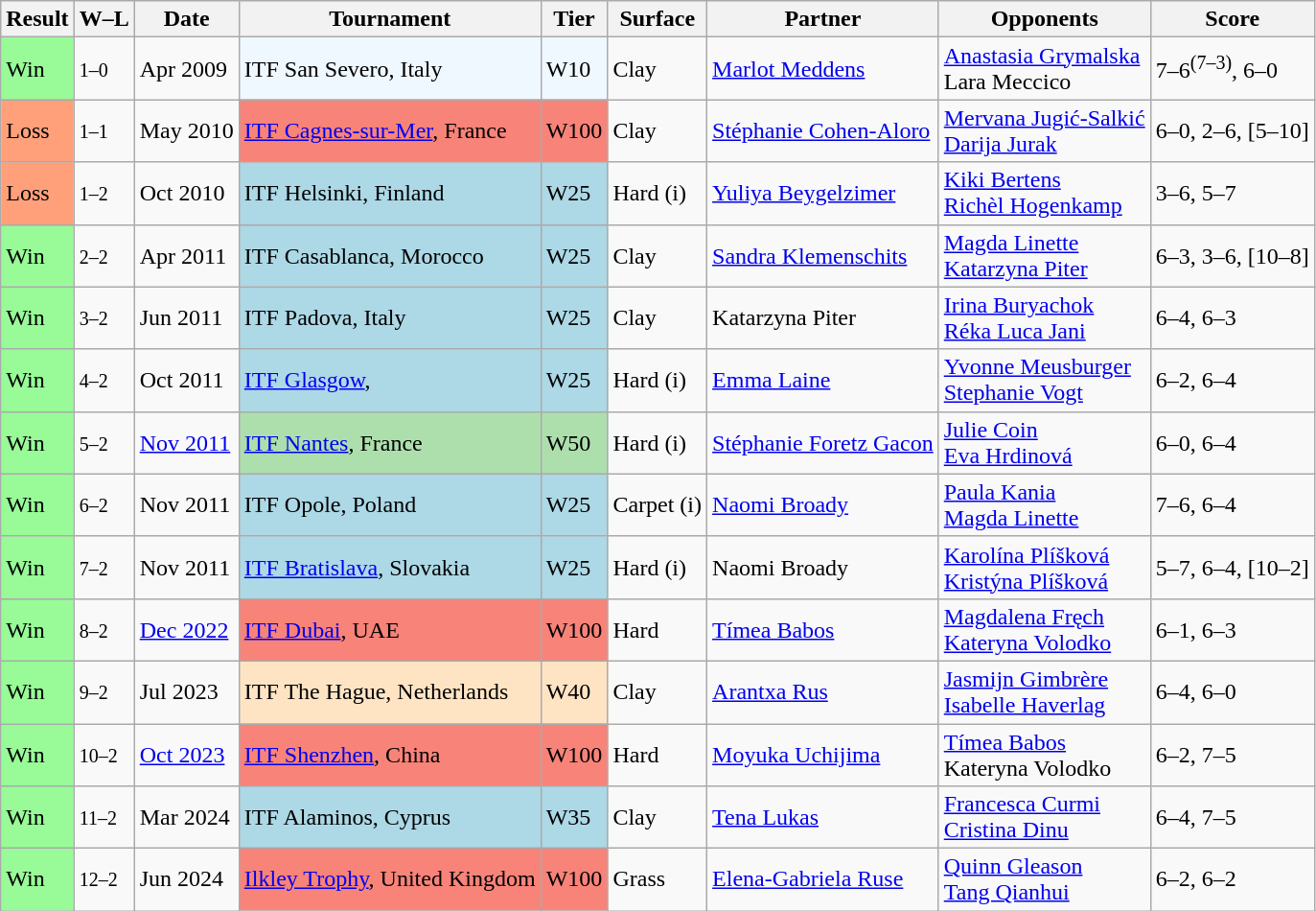<table class="sortable wikitable">
<tr>
<th>Result</th>
<th class="unsortable">W–L</th>
<th>Date</th>
<th>Tournament</th>
<th>Tier</th>
<th>Surface</th>
<th>Partner</th>
<th>Opponents</th>
<th class="unsortable">Score</th>
</tr>
<tr>
<td style="background:#98fb98;">Win</td>
<td><small>1–0</small></td>
<td>Apr 2009</td>
<td style="background:#f0f8ff;">ITF San Severo, Italy</td>
<td style="background:#f0f8ff;">W10</td>
<td>Clay</td>
<td> <a href='#'>Marlot Meddens</a></td>
<td> <a href='#'>Anastasia Grymalska</a><br> Lara Meccico</td>
<td>7–6<sup>(7–3)</sup>, 6–0</td>
</tr>
<tr>
<td style="background:#ffa07a;">Loss</td>
<td><small>1–1</small></td>
<td>May 2010</td>
<td style="background:#f88379;"><a href='#'>ITF Cagnes-sur-Mer</a>, France</td>
<td style="background:#f88379;">W100</td>
<td>Clay</td>
<td> <a href='#'>Stéphanie Cohen-Aloro</a></td>
<td> <a href='#'>Mervana Jugić-Salkić</a><br> <a href='#'>Darija Jurak</a></td>
<td>6–0, 2–6, [5–10]</td>
</tr>
<tr>
<td style="background:#ffa07a;">Loss</td>
<td><small>1–2</small></td>
<td>Oct 2010</td>
<td style="background:lightblue;">ITF Helsinki, Finland</td>
<td style="background:lightblue;">W25</td>
<td>Hard (i)</td>
<td> <a href='#'>Yuliya Beygelzimer</a></td>
<td> <a href='#'>Kiki Bertens</a><br> <a href='#'>Richèl Hogenkamp</a></td>
<td>3–6, 5–7</td>
</tr>
<tr>
<td style="background:#98fb98;">Win</td>
<td><small>2–2</small></td>
<td>Apr 2011</td>
<td style="background:lightblue;">ITF Casablanca, Morocco</td>
<td style="background:lightblue;">W25</td>
<td>Clay</td>
<td> <a href='#'>Sandra Klemenschits</a></td>
<td> <a href='#'>Magda Linette</a><br> <a href='#'>Katarzyna Piter</a></td>
<td>6–3, 3–6, [10–8]</td>
</tr>
<tr>
<td style="background:#98fb98;">Win</td>
<td><small>3–2</small></td>
<td>Jun 2011</td>
<td style="background:lightblue;">ITF Padova, Italy</td>
<td style="background:lightblue;">W25</td>
<td>Clay</td>
<td> Katarzyna Piter</td>
<td> <a href='#'>Irina Buryachok</a><br> <a href='#'>Réka Luca Jani</a></td>
<td>6–4, 6–3</td>
</tr>
<tr>
<td style="background:#98fb98;">Win</td>
<td><small>4–2</small></td>
<td>Oct 2011</td>
<td style="background:lightblue;"><a href='#'>ITF Glasgow</a>, </td>
<td style="background:lightblue;">W25</td>
<td>Hard (i)</td>
<td> <a href='#'>Emma Laine</a></td>
<td> <a href='#'>Yvonne Meusburger</a><br> <a href='#'>Stephanie Vogt</a></td>
<td>6–2, 6–4</td>
</tr>
<tr>
<td style="background:#98fb98;">Win</td>
<td><small>5–2</small></td>
<td><a href='#'>Nov 2011</a></td>
<td style="background:#addfad;"><a href='#'>ITF Nantes</a>, France</td>
<td style="background:#addfad;">W50</td>
<td>Hard (i)</td>
<td> <a href='#'>Stéphanie Foretz Gacon</a></td>
<td> <a href='#'>Julie Coin</a><br> <a href='#'>Eva Hrdinová</a></td>
<td>6–0, 6–4</td>
</tr>
<tr>
<td style="background:#98fb98;">Win</td>
<td><small>6–2</small></td>
<td>Nov 2011</td>
<td style="background:lightblue;">ITF Opole, Poland</td>
<td style="background:lightblue;">W25</td>
<td>Carpet (i)</td>
<td> <a href='#'>Naomi Broady</a></td>
<td> <a href='#'>Paula Kania</a><br> <a href='#'>Magda Linette</a></td>
<td>7–6, 6–4</td>
</tr>
<tr>
<td style="background:#98fb98;">Win</td>
<td><small>7–2</small></td>
<td>Nov 2011</td>
<td style="background:lightblue;"><a href='#'>ITF Bratislava</a>, Slovakia</td>
<td style="background:lightblue;">W25</td>
<td>Hard (i)</td>
<td> Naomi Broady</td>
<td> <a href='#'>Karolína Plíšková</a><br> <a href='#'>Kristýna Plíšková</a></td>
<td>5–7, 6–4, [10–2]</td>
</tr>
<tr>
<td style="background:#98fb98;">Win</td>
<td><small>8–2</small></td>
<td><a href='#'>Dec 2022</a></td>
<td bgcolor=f88379><a href='#'>ITF Dubai</a>, UAE</td>
<td bgcolor=f88379>W100</td>
<td>Hard</td>
<td> <a href='#'>Tímea Babos</a></td>
<td> <a href='#'>Magdalena Fręch</a><br> <a href='#'>Kateryna Volodko</a></td>
<td>6–1, 6–3</td>
</tr>
<tr>
<td bgcolor=98FB98>Win</td>
<td><small>9–2</small></td>
<td>Jul 2023</td>
<td style="background:#ffe4c4;">ITF The Hague, Netherlands</td>
<td style="background:#ffe4c4;">W40</td>
<td>Clay</td>
<td> <a href='#'>Arantxa Rus</a></td>
<td> <a href='#'>Jasmijn Gimbrère</a> <br>  <a href='#'>Isabelle Haverlag</a></td>
<td>6–4, 6–0</td>
</tr>
<tr>
<td style="background:#98fb98;">Win</td>
<td><small>10–2</small></td>
<td><a href='#'>Oct 2023</a></td>
<td bgcolor= f88379><a href='#'>ITF Shenzhen</a>, China</td>
<td bgcolor=f88379>W100</td>
<td>Hard</td>
<td><a href='#'>Moyuka Uchijima</a></td>
<td> <a href='#'>Tímea Babos</a><br> Kateryna Volodko</td>
<td>6–2, 7–5</td>
</tr>
<tr>
<td style="background:#98fb98;">Win</td>
<td><small>11–2</small></td>
<td>Mar 2024</td>
<td style="background:lightblue;">ITF Alaminos, Cyprus</td>
<td style="background:lightblue;">W35</td>
<td>Clay</td>
<td> <a href='#'>Tena Lukas</a></td>
<td> <a href='#'>Francesca Curmi</a> <br>  <a href='#'>Cristina Dinu</a></td>
<td>6–4, 7–5</td>
</tr>
<tr>
<td style="background:#98fb98;">Win</td>
<td><small>12–2</small></td>
<td>Jun 2024</td>
<td style="background:#f88379;"><a href='#'>Ilkley Trophy</a>, United Kingdom</td>
<td style="background:#f88379;">W100</td>
<td>Grass</td>
<td> <a href='#'>Elena-Gabriela Ruse</a></td>
<td> <a href='#'>Quinn Gleason</a> <br>  <a href='#'>Tang Qianhui</a></td>
<td>6–2, 6–2</td>
</tr>
</table>
